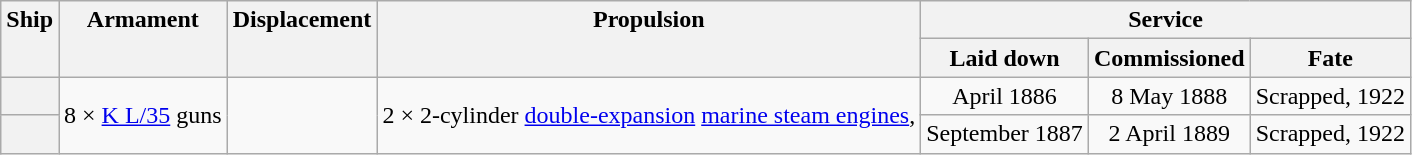<table class="wikitable plainrowheaders" style="text-align: center;">
<tr valign="top">
<th scope="col" rowspan="2">Ship</th>
<th scope="col" rowspan="2">Armament</th>
<th scope="col" rowspan="2">Displacement</th>
<th scope="col" rowspan="2">Propulsion</th>
<th scope="col" colspan="3">Service</th>
</tr>
<tr valign="top">
<th scope="col">Laid down</th>
<th scope="col">Commissioned</th>
<th scope="col">Fate</th>
</tr>
<tr valign="center">
<th scope="row"></th>
<td rowspan="2">8 × <a href='#'> K L/35</a> guns</td>
<td rowspan="2"></td>
<td rowspan="2">2 × 2-cylinder <a href='#'>double-expansion</a> <a href='#'>marine steam engines</a>, </td>
<td>April 1886</td>
<td>8 May 1888</td>
<td>Scrapped, 1922</td>
</tr>
<tr valign="center">
<th scope="row"></th>
<td>September 1887</td>
<td>2 April 1889</td>
<td>Scrapped, 1922</td>
</tr>
</table>
